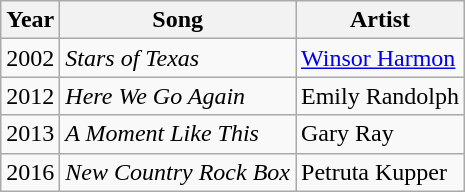<table class="wikitable">
<tr>
<th align="left">Year</th>
<th align="left">Song</th>
<th align="left">Artist</th>
</tr>
<tr>
<td>2002</td>
<td><em>Stars of Texas</em></td>
<td><a href='#'>Winsor Harmon</a></td>
</tr>
<tr>
<td>2012</td>
<td><em>Here We Go Again</em></td>
<td>Emily Randolph</td>
</tr>
<tr>
<td>2013</td>
<td><em>A Moment Like This</em></td>
<td>Gary Ray</td>
</tr>
<tr>
<td>2016</td>
<td><em>New Country Rock Box</em></td>
<td>Petruta Kupper</td>
</tr>
</table>
